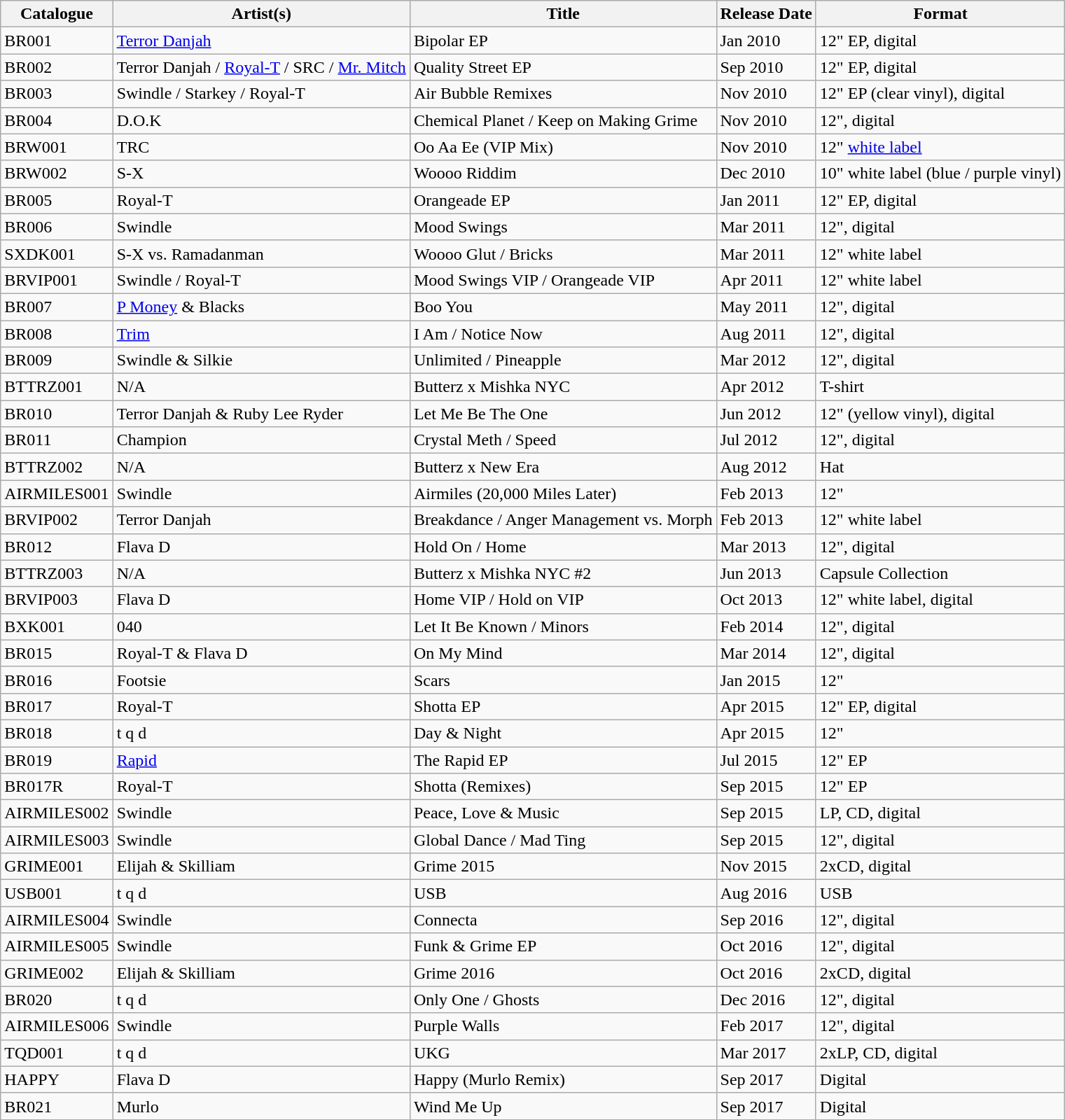<table class="wikitable sortable" border="1">
<tr>
<th>Catalogue</th>
<th>Artist(s)</th>
<th>Title</th>
<th>Release Date</th>
<th>Format</th>
</tr>
<tr>
<td>BR001</td>
<td><a href='#'>Terror Danjah</a></td>
<td>Bipolar EP</td>
<td>Jan 2010</td>
<td>12" EP, digital</td>
</tr>
<tr>
<td>BR002</td>
<td>Terror Danjah / <a href='#'>Royal-T</a> / SRC / <a href='#'>Mr. Mitch</a></td>
<td>Quality Street EP</td>
<td>Sep 2010</td>
<td>12" EP, digital</td>
</tr>
<tr>
<td>BR003</td>
<td>Swindle / Starkey / Royal-T</td>
<td>Air Bubble Remixes</td>
<td>Nov 2010</td>
<td>12" EP (clear vinyl), digital</td>
</tr>
<tr>
<td>BR004</td>
<td>D.O.K</td>
<td>Chemical Planet / Keep on Making Grime</td>
<td>Nov 2010</td>
<td>12", digital</td>
</tr>
<tr>
<td>BRW001</td>
<td>TRC</td>
<td>Oo Aa Ee (VIP Mix)</td>
<td>Nov 2010</td>
<td>12" <a href='#'>white label</a></td>
</tr>
<tr>
<td>BRW002</td>
<td>S-X</td>
<td>Woooo Riddim</td>
<td>Dec 2010</td>
<td>10" white label (blue / purple vinyl)</td>
</tr>
<tr>
<td>BR005</td>
<td>Royal-T</td>
<td>Orangeade EP</td>
<td>Jan 2011</td>
<td>12" EP, digital</td>
</tr>
<tr>
<td>BR006</td>
<td>Swindle</td>
<td>Mood Swings</td>
<td>Mar 2011</td>
<td>12", digital</td>
</tr>
<tr>
<td>SXDK001</td>
<td>S-X vs. Ramadanman</td>
<td>Woooo Glut / Bricks</td>
<td>Mar 2011</td>
<td>12" white label</td>
</tr>
<tr>
<td>BRVIP001</td>
<td>Swindle / Royal-T</td>
<td>Mood Swings VIP / Orangeade VIP</td>
<td>Apr 2011</td>
<td>12" white label</td>
</tr>
<tr>
<td>BR007</td>
<td><a href='#'>P Money</a> & Blacks</td>
<td>Boo You</td>
<td>May 2011</td>
<td>12", digital</td>
</tr>
<tr>
<td>BR008</td>
<td><a href='#'>Trim</a></td>
<td>I Am / Notice Now</td>
<td>Aug 2011</td>
<td>12", digital</td>
</tr>
<tr>
<td>BR009</td>
<td>Swindle & Silkie</td>
<td>Unlimited / Pineapple</td>
<td>Mar 2012</td>
<td>12", digital</td>
</tr>
<tr>
<td>BTTRZ001</td>
<td>N/A</td>
<td>Butterz x Mishka NYC</td>
<td>Apr 2012</td>
<td>T-shirt</td>
</tr>
<tr>
<td>BR010</td>
<td>Terror Danjah & Ruby Lee Ryder</td>
<td>Let Me Be The One</td>
<td>Jun 2012</td>
<td>12" (yellow vinyl), digital</td>
</tr>
<tr>
<td>BR011</td>
<td>Champion</td>
<td>Crystal Meth / Speed</td>
<td>Jul 2012</td>
<td>12", digital</td>
</tr>
<tr>
<td>BTTRZ002</td>
<td>N/A</td>
<td>Butterz x New Era</td>
<td>Aug 2012</td>
<td>Hat</td>
</tr>
<tr>
<td>AIRMILES001</td>
<td>Swindle</td>
<td>Airmiles (20,000 Miles Later)</td>
<td>Feb 2013</td>
<td>12"</td>
</tr>
<tr>
<td>BRVIP002</td>
<td>Terror Danjah</td>
<td>Breakdance / Anger Management vs. Morph</td>
<td>Feb 2013</td>
<td>12" white label</td>
</tr>
<tr>
<td>BR012</td>
<td>Flava D</td>
<td>Hold On / Home</td>
<td>Mar 2013</td>
<td>12", digital</td>
</tr>
<tr>
<td>BTTRZ003</td>
<td>N/A</td>
<td>Butterz x Mishka NYC #2</td>
<td>Jun 2013</td>
<td>Capsule Collection</td>
</tr>
<tr>
<td>BRVIP003</td>
<td>Flava D</td>
<td>Home VIP / Hold on VIP</td>
<td>Oct 2013</td>
<td>12" white label, digital</td>
</tr>
<tr>
<td>BXK001</td>
<td>040</td>
<td>Let It Be Known / Minors</td>
<td>Feb 2014</td>
<td>12", digital</td>
</tr>
<tr>
<td>BR015</td>
<td>Royal-T & Flava D</td>
<td>On My Mind</td>
<td>Mar 2014</td>
<td>12", digital</td>
</tr>
<tr>
<td>BR016</td>
<td>Footsie</td>
<td>Scars</td>
<td>Jan 2015</td>
<td>12"</td>
</tr>
<tr>
<td>BR017</td>
<td>Royal-T</td>
<td>Shotta EP</td>
<td>Apr 2015</td>
<td>12" EP, digital</td>
</tr>
<tr>
<td>BR018</td>
<td>t q d</td>
<td>Day & Night</td>
<td>Apr 2015</td>
<td>12"</td>
</tr>
<tr>
<td>BR019</td>
<td><a href='#'>Rapid</a></td>
<td>The Rapid EP</td>
<td>Jul 2015</td>
<td>12" EP</td>
</tr>
<tr>
<td>BR017R</td>
<td>Royal-T</td>
<td>Shotta (Remixes)</td>
<td>Sep 2015</td>
<td>12" EP</td>
</tr>
<tr>
<td>AIRMILES002</td>
<td>Swindle</td>
<td>Peace, Love & Music</td>
<td>Sep 2015</td>
<td>LP, CD, digital</td>
</tr>
<tr>
<td>AIRMILES003</td>
<td>Swindle</td>
<td>Global Dance / Mad Ting</td>
<td>Sep 2015</td>
<td>12", digital</td>
</tr>
<tr>
<td>GRIME001</td>
<td>Elijah & Skilliam</td>
<td>Grime 2015</td>
<td>Nov 2015</td>
<td>2xCD, digital</td>
</tr>
<tr>
<td>USB001</td>
<td>t q d</td>
<td>USB</td>
<td>Aug 2016</td>
<td>USB</td>
</tr>
<tr>
<td>AIRMILES004</td>
<td>Swindle</td>
<td>Connecta</td>
<td>Sep 2016</td>
<td>12", digital</td>
</tr>
<tr>
<td>AIRMILES005</td>
<td>Swindle</td>
<td>Funk & Grime EP</td>
<td>Oct 2016</td>
<td>12", digital</td>
</tr>
<tr>
<td>GRIME002</td>
<td>Elijah & Skilliam</td>
<td>Grime 2016</td>
<td>Oct 2016</td>
<td>2xCD, digital</td>
</tr>
<tr>
<td>BR020</td>
<td>t q d</td>
<td>Only One / Ghosts</td>
<td>Dec 2016</td>
<td>12", digital</td>
</tr>
<tr>
<td>AIRMILES006</td>
<td>Swindle</td>
<td>Purple Walls</td>
<td>Feb 2017</td>
<td>12", digital</td>
</tr>
<tr |>
<td>TQD001</td>
<td>t q d</td>
<td>UKG</td>
<td>Mar 2017</td>
<td>2xLP, CD, digital</td>
</tr>
<tr |>
<td>HAPPY</td>
<td>Flava D</td>
<td>Happy (Murlo Remix)</td>
<td>Sep 2017</td>
<td>Digital</td>
</tr>
<tr |>
<td>BR021</td>
<td>Murlo</td>
<td>Wind Me Up</td>
<td>Sep 2017</td>
<td>Digital</td>
</tr>
</table>
